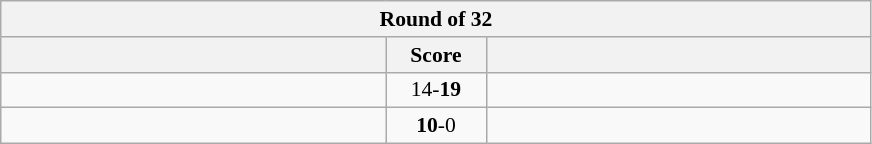<table class="wikitable" style="text-align: center; font-size:90% ">
<tr>
<th colspan=3>Round of 32</th>
</tr>
<tr>
<th align="right" width="250"></th>
<th width="60">Score</th>
<th align="left" width="250"></th>
</tr>
<tr>
<td align=left></td>
<td align=center>14-<strong>19</strong></td>
<td align=left><strong></strong></td>
</tr>
<tr>
<td align=left><strong></strong></td>
<td align=center><strong>10</strong>-0</td>
<td align=left></td>
</tr>
</table>
